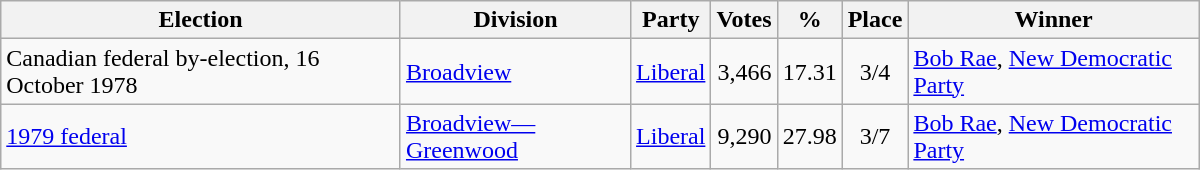<table class="wikitable" width="800">
<tr>
<th align="left">Election</th>
<th align="left">Division</th>
<th align="left">Party</th>
<th align="right">Votes</th>
<th align="right">%</th>
<th align="center">Place</th>
<th align="center">Winner</th>
</tr>
<tr>
<td align="left">Canadian federal by-election, 16 October 1978</td>
<td align="left"><a href='#'>Broadview</a></td>
<td align="left"><a href='#'>Liberal</a></td>
<td align="right">3,466</td>
<td align="right">17.31</td>
<td align="center">3/4</td>
<td align="left"><a href='#'>Bob Rae</a>, <a href='#'>New Democratic Party</a></td>
</tr>
<tr>
<td align="left"><a href='#'>1979 federal</a></td>
<td align="left"><a href='#'>Broadview—Greenwood</a></td>
<td align="left"><a href='#'>Liberal</a></td>
<td align="right">9,290</td>
<td align="right">27.98</td>
<td align="center">3/7</td>
<td align="left"><a href='#'>Bob Rae</a>, <a href='#'>New Democratic Party</a></td>
</tr>
</table>
